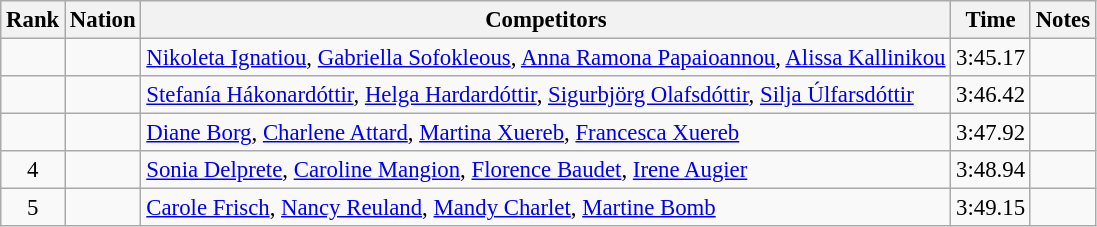<table class="wikitable sortable" style="text-align:center; font-size:95%">
<tr>
<th>Rank</th>
<th>Nation</th>
<th>Competitors</th>
<th>Time</th>
<th>Notes</th>
</tr>
<tr>
<td></td>
<td align=left></td>
<td align=left><a href='#'>Nikoleta Ignatiou</a>, <a href='#'>Gabriella Sofokleous</a>, <a href='#'>Anna Ramona Papaioannou</a>, <a href='#'>Alissa Kallinikou</a></td>
<td>3:45.17</td>
<td></td>
</tr>
<tr>
<td></td>
<td align=left></td>
<td align=left><a href='#'>Stefanía Hákonardóttir</a>, <a href='#'>Helga Hardardóttir</a>, <a href='#'>Sigurbjörg Olafsdóttir</a>, <a href='#'>Silja Úlfarsdóttir</a></td>
<td>3:46.42</td>
<td></td>
</tr>
<tr>
<td></td>
<td align=left></td>
<td align=left><a href='#'>Diane Borg</a>, <a href='#'>Charlene Attard</a>, <a href='#'>Martina Xuereb</a>, <a href='#'>Francesca Xuereb</a></td>
<td>3:47.92</td>
<td></td>
</tr>
<tr>
<td>4</td>
<td align=left></td>
<td align=left><a href='#'>Sonia Delprete</a>, <a href='#'>Caroline Mangion</a>, <a href='#'>Florence Baudet</a>, <a href='#'>Irene Augier</a></td>
<td>3:48.94</td>
<td></td>
</tr>
<tr>
<td>5</td>
<td align=left></td>
<td align=left><a href='#'>Carole Frisch</a>, <a href='#'>Nancy Reuland</a>, <a href='#'>Mandy Charlet</a>, <a href='#'>Martine Bomb</a></td>
<td>3:49.15</td>
<td></td>
</tr>
</table>
